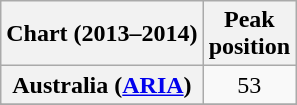<table class="wikitable sortable plainrowheaders" style="text-align:center">
<tr>
<th>Chart (2013–2014)</th>
<th>Peak<br>position</th>
</tr>
<tr>
<th scope="row">Australia (<a href='#'>ARIA</a>)</th>
<td>53</td>
</tr>
<tr>
</tr>
<tr>
</tr>
<tr>
</tr>
<tr>
</tr>
</table>
